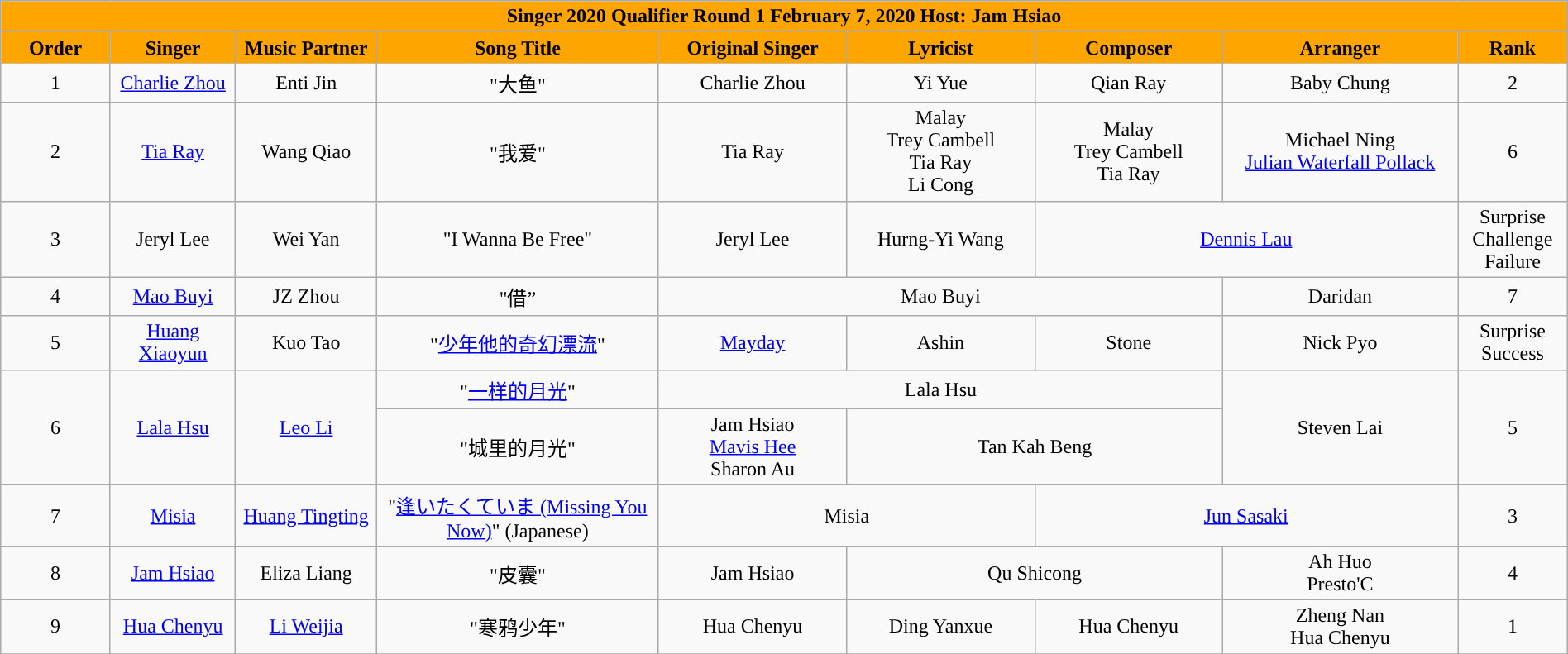<table class="wikitable sortable mw-collapsible" width="100%" style="text-align:center">
<tr align=center style="background:orange">
<td colspan="9"><div><strong>Singer 2020 Qualifier Round 1 February 7, 2020 Host: Jam Hsiao</strong></div></td>
</tr>
<tr style="background:orange">
<td style="width:7%"><strong>Order</strong></td>
<td style="width:8%"><strong>Singer</strong></td>
<td style="width:9%"><strong>Music Partner</strong></td>
<td style="width:18%"><strong>Song Title</strong></td>
<td style="width:12%"><strong>Original Singer</strong></td>
<td style="width:12% "><strong>Lyricist</strong></td>
<td style="width:12%"><strong>Composer</strong></td>
<td style="width:15%"><strong>Arranger</strong></td>
<td style="width:7%"><strong>Rank</strong></td>
</tr>
<tr>
<td>1</td>
<td><a href='#'>Charlie Zhou</a></td>
<td>Enti Jin</td>
<td>"大鱼"</td>
<td>Charlie Zhou</td>
<td>Yi Yue</td>
<td>Qian Ray</td>
<td>Baby Chung</td>
<td>2</td>
</tr>
<tr>
<td>2</td>
<td><a href='#'>Tia Ray</a></td>
<td>Wang Qiao</td>
<td>"我爱"</td>
<td>Tia Ray</td>
<td>Malay<br>Trey Cambell<br>Tia Ray<br>Li Cong</td>
<td>Malay<br>Trey Cambell<br>Tia Ray</td>
<td>Michael Ning<br><a href='#'>Julian Waterfall Pollack</a></td>
<td>6</td>
</tr>
<tr>
<td>3</td>
<td>Jeryl Lee</td>
<td>Wei Yan</td>
<td>"I Wanna Be Free"</td>
<td>Jeryl Lee</td>
<td>Hurng-Yi Wang</td>
<td colspan=2><a href='#'>Dennis Lau</a></td>
<td>Surprise Challenge Failure</td>
</tr>
<tr>
<td>4</td>
<td><a href='#'>Mao Buyi</a></td>
<td>JZ Zhou</td>
<td>"借”</td>
<td colspan=3>Mao Buyi</td>
<td>Daridan</td>
<td>7</td>
</tr>
<tr>
<td>5</td>
<td><a href='#'>Huang Xiaoyun</a></td>
<td>Kuo Tao</td>
<td>"<a href='#'>少年他的奇幻漂流</a>"</td>
<td><a href='#'>Mayday</a></td>
<td>Ashin</td>
<td>Stone</td>
<td>Nick Pyo</td>
<td>Surprise Success</td>
</tr>
<tr>
<td rowspan=2>6</td>
<td rowspan=2><a href='#'>Lala Hsu</a></td>
<td rowspan=2><a href='#'>Leo Li</a></td>
<td>"<a href='#'>一样的月光</a>"</td>
<td colspan=3>Lala Hsu</td>
<td rowspan=2>Steven Lai</td>
<td rowspan=2>5</td>
</tr>
<tr>
<td>"城里的月光"</td>
<td>Jam Hsiao<br><a href='#'>Mavis Hee</a><br>Sharon Au</td>
<td colspan=2>Tan Kah Beng</td>
</tr>
<tr>
<td>7</td>
<td><a href='#'>Misia</a></td>
<td><a href='#'>Huang Tingting</a></td>
<td>"<a href='#'>逢いたくていま (Missing You Now)</a>" (Japanese)</td>
<td colspan=2>Misia</td>
<td colspan=2><a href='#'>Jun Sasaki</a></td>
<td>3</td>
</tr>
<tr>
<td>8</td>
<td><a href='#'>Jam Hsiao</a></td>
<td>Eliza Liang</td>
<td>"皮囊"</td>
<td>Jam Hsiao</td>
<td colspan=2>Qu Shicong</td>
<td>Ah Huo<br>Presto'C</td>
<td>4</td>
</tr>
<tr>
<td>9</td>
<td><a href='#'>Hua Chenyu</a></td>
<td><a href='#'>Li Weijia</a></td>
<td>"寒鸦少年"</td>
<td>Hua Chenyu</td>
<td>Ding Yanxue</td>
<td>Hua Chenyu</td>
<td>Zheng Nan<br>Hua Chenyu</td>
<td>1</td>
</tr>
<tr>
</tr>
</table>
